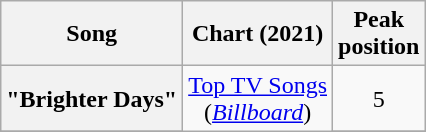<table class="wikitable sortable plainrowheaders" style="text-align:center">
<tr>
<th scope="col">Song</th>
<th scope="col">Chart (2021)</th>
<th scope="col">Peak<br>position</th>
</tr>
<tr>
<th scope="row">"Brighter Days"</th>
<td rowspan="11"><a href='#'>Top TV Songs</a><br>(<em><a href='#'>Billboard</a></em>)</td>
<td>5</td>
</tr>
<tr>
</tr>
</table>
